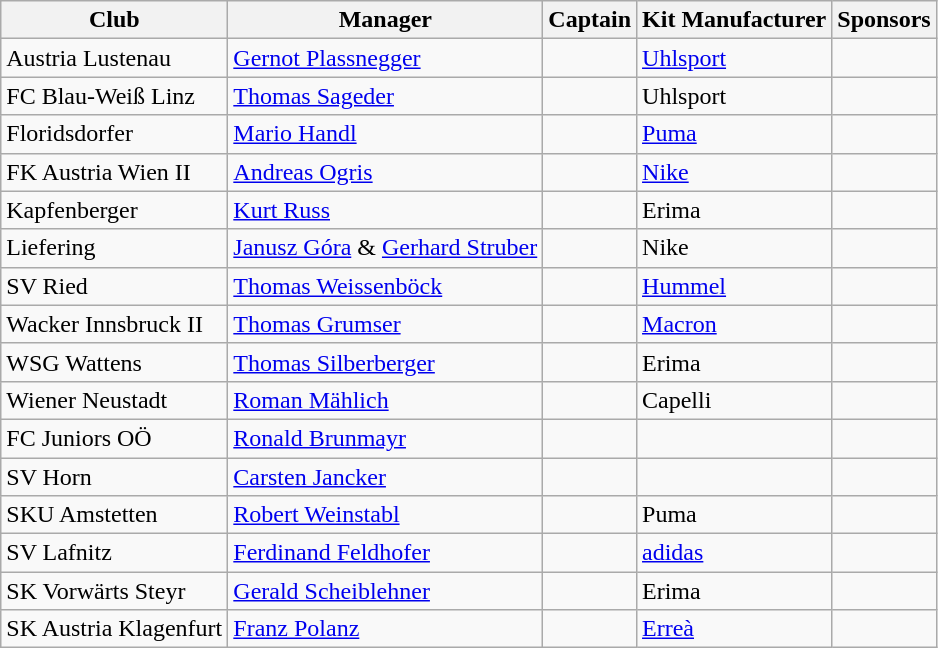<table class="wikitable sortable" style="text-align: left style="font-size: 85%;">
<tr>
<th>Club</th>
<th>Manager</th>
<th>Captain</th>
<th>Kit Manufacturer</th>
<th>Sponsors</th>
</tr>
<tr>
<td>Austria Lustenau</td>
<td> <a href='#'>Gernot Plassnegger</a></td>
<td></td>
<td><a href='#'>Uhlsport</a></td>
<td></td>
</tr>
<tr>
<td>FC Blau-Weiß Linz</td>
<td> <a href='#'>Thomas Sageder</a></td>
<td></td>
<td>Uhlsport</td>
<td></td>
</tr>
<tr>
<td>Floridsdorfer</td>
<td> <a href='#'>Mario Handl</a></td>
<td></td>
<td><a href='#'>Puma</a></td>
<td></td>
</tr>
<tr>
<td>FK Austria Wien II</td>
<td> <a href='#'>Andreas Ogris</a></td>
<td></td>
<td><a href='#'>Nike</a></td>
<td></td>
</tr>
<tr>
<td>Kapfenberger</td>
<td> <a href='#'>Kurt Russ</a></td>
<td></td>
<td>Erima</td>
<td></td>
</tr>
<tr>
<td>Liefering</td>
<td> <a href='#'>Janusz Góra</a> &  <a href='#'>Gerhard Struber</a></td>
<td></td>
<td>Nike</td>
<td></td>
</tr>
<tr>
<td>SV Ried</td>
<td> <a href='#'>Thomas Weissenböck</a></td>
<td></td>
<td><a href='#'>Hummel</a></td>
<td></td>
</tr>
<tr>
<td>Wacker Innsbruck II</td>
<td> <a href='#'>Thomas Grumser</a></td>
<td></td>
<td><a href='#'>Macron</a></td>
<td></td>
</tr>
<tr>
<td>WSG Wattens</td>
<td> <a href='#'>Thomas Silberberger</a></td>
<td></td>
<td>Erima</td>
<td></td>
</tr>
<tr>
<td>Wiener Neustadt</td>
<td> <a href='#'>Roman Mählich</a></td>
<td></td>
<td>Capelli</td>
<td></td>
</tr>
<tr>
<td>FC Juniors OÖ</td>
<td> <a href='#'>Ronald Brunmayr</a></td>
<td></td>
<td></td>
<td></td>
</tr>
<tr>
<td>SV Horn</td>
<td> <a href='#'>Carsten Jancker</a></td>
<td></td>
<td></td>
<td></td>
</tr>
<tr>
<td>SKU Amstetten</td>
<td> <a href='#'>Robert Weinstabl</a></td>
<td></td>
<td>Puma</td>
<td></td>
</tr>
<tr>
<td>SV Lafnitz</td>
<td> <a href='#'>Ferdinand Feldhofer</a></td>
<td></td>
<td><a href='#'>adidas</a></td>
<td></td>
</tr>
<tr>
<td>SK Vorwärts Steyr</td>
<td> <a href='#'>Gerald Scheiblehner</a></td>
<td></td>
<td>Erima</td>
<td></td>
</tr>
<tr>
<td>SK Austria Klagenfurt</td>
<td> <a href='#'>Franz Polanz</a></td>
<td></td>
<td><a href='#'>Erreà</a></td>
<td></td>
</tr>
</table>
